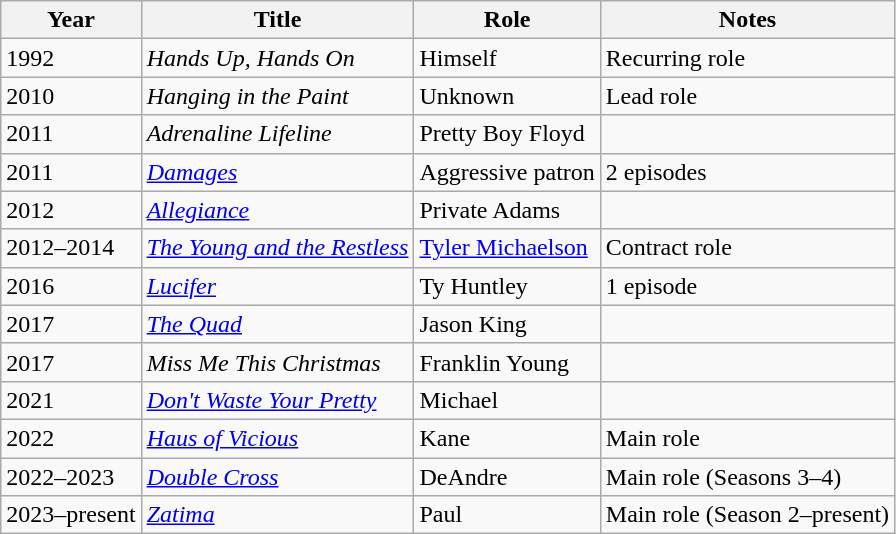<table class="wikitable">
<tr>
<th scope="col">Year</th>
<th scope="col">Title</th>
<th scope="col">Role</th>
<th scope="col" class="unsortable">Notes</th>
</tr>
<tr>
<td>1992</td>
<td><em>Hands Up, Hands On</em></td>
<td>Himself</td>
<td>Recurring role</td>
</tr>
<tr>
<td>2010</td>
<td><em>Hanging in the Paint</em></td>
<td>Unknown</td>
<td>Lead role</td>
</tr>
<tr>
<td>2011</td>
<td><em>Adrenaline Lifeline</em></td>
<td>Pretty Boy Floyd</td>
<td></td>
</tr>
<tr>
<td>2011</td>
<td><em><a href='#'>Damages</a></em></td>
<td>Aggressive patron</td>
<td>2 episodes</td>
</tr>
<tr>
<td>2012</td>
<td><em><a href='#'>Allegiance</a></em></td>
<td>Private Adams</td>
<td></td>
</tr>
<tr>
<td>2012–2014</td>
<td><em><a href='#'>The Young and the Restless</a></em></td>
<td><a href='#'>Tyler Michaelson</a></td>
<td>Contract role</td>
</tr>
<tr>
<td>2016</td>
<td><em><a href='#'>Lucifer</a></em></td>
<td>Ty Huntley</td>
<td>1 episode</td>
</tr>
<tr>
<td>2017</td>
<td><em><a href='#'>The Quad</a></em></td>
<td>Jason King</td>
<td></td>
</tr>
<tr>
<td>2017</td>
<td><em>Miss Me This Christmas</em></td>
<td>Franklin Young</td>
<td></td>
</tr>
<tr>
<td>2021</td>
<td><em><a href='#'>Don't Waste Your Pretty</a></em></td>
<td>Michael</td>
<td></td>
</tr>
<tr>
<td>2022</td>
<td><em><a href='#'>Haus of Vicious</a></em></td>
<td>Kane</td>
<td>Main role</td>
</tr>
<tr>
<td>2022–2023</td>
<td><em><a href='#'>Double Cross</a></em></td>
<td>DeAndre</td>
<td>Main role (Seasons 3–4)</td>
</tr>
<tr>
<td>2023–present</td>
<td><em><a href='#'>Zatima</a></em></td>
<td>Paul</td>
<td>Main role (Season 2–present)</td>
</tr>
</table>
